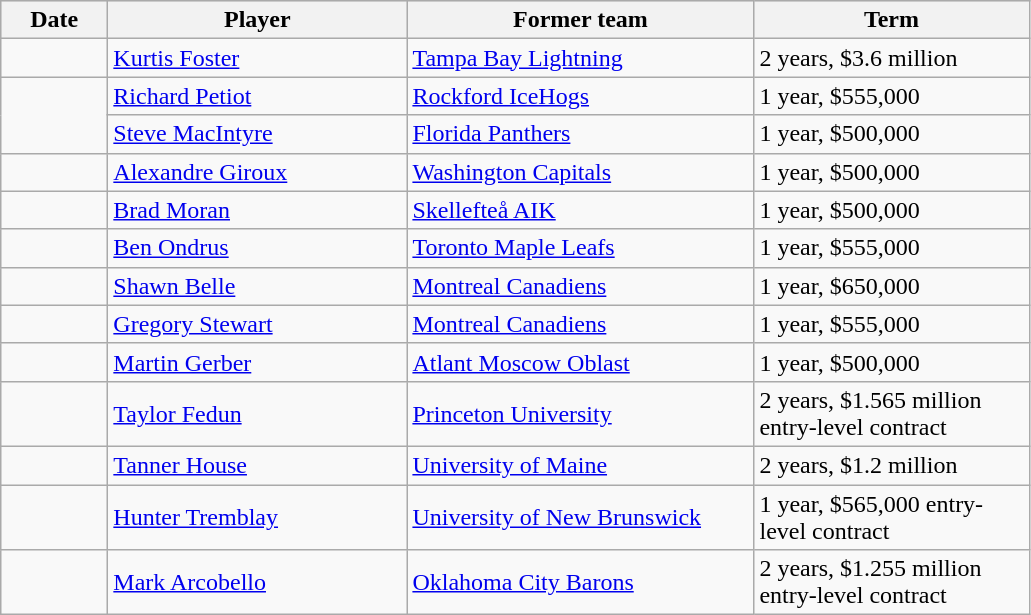<table class="wikitable">
<tr style="background:#ddd; text-align:center;">
<th style="width: 4em;">Date</th>
<th style="width: 12em;">Player</th>
<th style="width: 14em;">Former team</th>
<th style="width: 11em;">Term</th>
</tr>
<tr>
<td></td>
<td><a href='#'>Kurtis Foster</a></td>
<td><a href='#'>Tampa Bay Lightning</a></td>
<td>2 years, $3.6 million</td>
</tr>
<tr>
<td rowspan=2></td>
<td><a href='#'>Richard Petiot</a></td>
<td><a href='#'>Rockford IceHogs</a></td>
<td>1 year, $555,000</td>
</tr>
<tr>
<td><a href='#'>Steve MacIntyre</a></td>
<td><a href='#'>Florida Panthers</a></td>
<td>1 year, $500,000</td>
</tr>
<tr>
<td></td>
<td><a href='#'>Alexandre Giroux</a></td>
<td><a href='#'>Washington Capitals</a></td>
<td>1 year, $500,000</td>
</tr>
<tr>
<td></td>
<td><a href='#'>Brad Moran</a></td>
<td><a href='#'>Skellefteå AIK</a></td>
<td>1 year, $500,000</td>
</tr>
<tr>
<td></td>
<td><a href='#'>Ben Ondrus</a></td>
<td><a href='#'>Toronto Maple Leafs</a></td>
<td>1 year, $555,000</td>
</tr>
<tr>
<td></td>
<td><a href='#'>Shawn Belle</a></td>
<td><a href='#'>Montreal Canadiens</a></td>
<td>1 year, $650,000</td>
</tr>
<tr>
<td></td>
<td><a href='#'>Gregory Stewart</a></td>
<td><a href='#'>Montreal Canadiens</a></td>
<td>1 year, $555,000</td>
</tr>
<tr>
<td></td>
<td><a href='#'>Martin Gerber</a></td>
<td><a href='#'>Atlant Moscow Oblast</a></td>
<td>1 year, $500,000</td>
</tr>
<tr>
<td></td>
<td><a href='#'>Taylor Fedun</a></td>
<td><a href='#'>Princeton University</a></td>
<td>2 years, $1.565 million entry-level contract</td>
</tr>
<tr>
<td></td>
<td><a href='#'>Tanner House</a></td>
<td><a href='#'>University of Maine</a></td>
<td>2 years, $1.2 million</td>
</tr>
<tr>
<td></td>
<td><a href='#'>Hunter Tremblay</a></td>
<td><a href='#'>University of New Brunswick</a></td>
<td>1 year, $565,000 entry-level contract</td>
</tr>
<tr>
<td></td>
<td><a href='#'>Mark Arcobello</a></td>
<td><a href='#'>Oklahoma City Barons</a></td>
<td>2 years, $1.255 million entry-level contract</td>
</tr>
</table>
